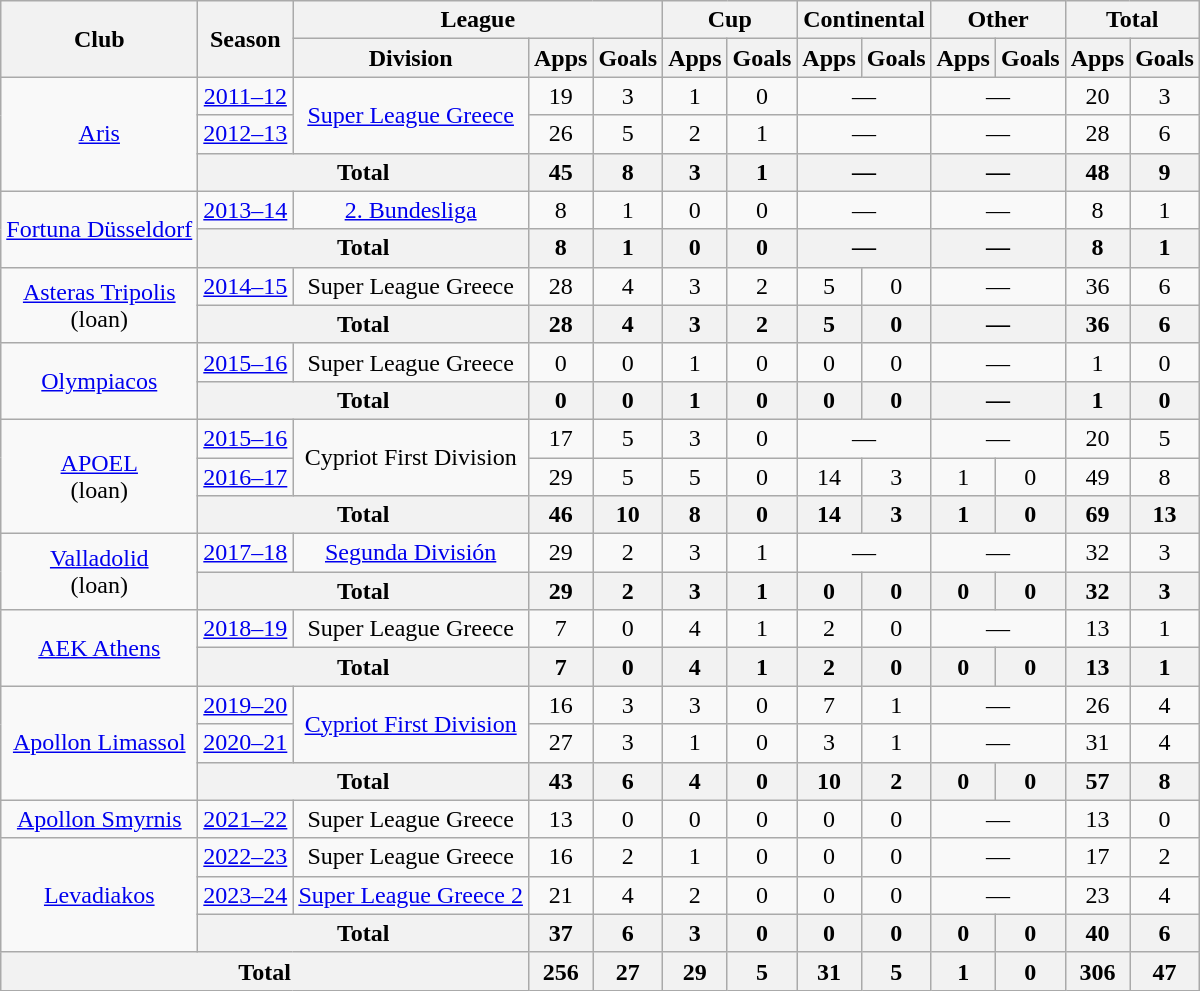<table class="wikitable" style="text-align:center">
<tr>
<th rowspan=2>Club</th>
<th rowspan=2>Season</th>
<th colspan="3">League</th>
<th colspan=2>Cup</th>
<th colspan=2>Continental</th>
<th colspan=2>Other</th>
<th colspan=2>Total</th>
</tr>
<tr>
<th>Division</th>
<th>Apps</th>
<th>Goals</th>
<th>Apps</th>
<th>Goals</th>
<th>Apps</th>
<th>Goals</th>
<th>Apps</th>
<th>Goals</th>
<th>Apps</th>
<th>Goals</th>
</tr>
<tr>
<td rowspan=3 valign="center"><a href='#'>Aris</a></td>
<td><a href='#'>2011–12</a></td>
<td rowspan="2"><a href='#'>Super League Greece</a></td>
<td>19</td>
<td>3</td>
<td>1</td>
<td>0</td>
<td colspan="2">—</td>
<td colspan="2">—</td>
<td>20</td>
<td>3</td>
</tr>
<tr>
<td><a href='#'>2012–13</a></td>
<td>26</td>
<td>5</td>
<td>2</td>
<td>1</td>
<td colspan="2">—</td>
<td colspan="2">—</td>
<td>28</td>
<td>6</td>
</tr>
<tr>
<th colspan="2">Total</th>
<th>45</th>
<th>8</th>
<th>3</th>
<th>1</th>
<th colspan="2">—</th>
<th colspan="2">—</th>
<th>48</th>
<th>9</th>
</tr>
<tr>
<td rowspan=2 valign="center"><a href='#'>Fortuna Düsseldorf</a></td>
<td><a href='#'>2013–14</a></td>
<td><a href='#'>2. Bundesliga</a></td>
<td>8</td>
<td>1</td>
<td>0</td>
<td>0</td>
<td colspan="2">—</td>
<td colspan="2">—</td>
<td>8</td>
<td>1</td>
</tr>
<tr>
<th colspan="2">Total</th>
<th>8</th>
<th>1</th>
<th>0</th>
<th>0</th>
<th colspan="2">—</th>
<th colspan="2">—</th>
<th>8</th>
<th>1</th>
</tr>
<tr>
<td rowspan=2 valign="center"><a href='#'>Asteras Tripolis</a><br>(loan)</td>
<td><a href='#'>2014–15</a></td>
<td>Super League Greece</td>
<td>28</td>
<td>4</td>
<td>3</td>
<td>2</td>
<td>5</td>
<td>0</td>
<td colspan="2">—</td>
<td>36</td>
<td>6</td>
</tr>
<tr>
<th colspan="2">Total</th>
<th>28</th>
<th>4</th>
<th>3</th>
<th>2</th>
<th>5</th>
<th>0</th>
<th colspan="2">—</th>
<th>36</th>
<th>6</th>
</tr>
<tr>
<td rowspan=2 valign="center"><a href='#'>Olympiacos</a></td>
<td><a href='#'>2015–16</a></td>
<td>Super League Greece</td>
<td>0</td>
<td>0</td>
<td>1</td>
<td>0</td>
<td>0</td>
<td>0</td>
<td colspan="2">—</td>
<td>1</td>
<td>0</td>
</tr>
<tr>
<th colspan="2">Total</th>
<th>0</th>
<th>0</th>
<th>1</th>
<th>0</th>
<th>0</th>
<th>0</th>
<th colspan="2">—</th>
<th>1</th>
<th>0</th>
</tr>
<tr>
<td rowspan=3 valign="center"><a href='#'>APOEL</a><br>(loan)</td>
<td><a href='#'>2015–16</a></td>
<td rowspan="2">Cypriot First Division</td>
<td>17</td>
<td>5</td>
<td>3</td>
<td>0</td>
<td colspan="2">—</td>
<td colspan="2">—</td>
<td>20</td>
<td>5</td>
</tr>
<tr>
<td><a href='#'>2016–17</a></td>
<td>29</td>
<td>5</td>
<td>5</td>
<td>0</td>
<td>14</td>
<td>3</td>
<td>1</td>
<td>0</td>
<td>49</td>
<td>8</td>
</tr>
<tr>
<th colspan="2">Total</th>
<th>46</th>
<th>10</th>
<th>8</th>
<th>0</th>
<th>14</th>
<th>3</th>
<th>1</th>
<th>0</th>
<th>69</th>
<th>13</th>
</tr>
<tr>
<td rowspan=2 valign="center"><a href='#'>Valladolid</a><br>(loan)</td>
<td><a href='#'>2017–18</a></td>
<td><a href='#'>Segunda División</a></td>
<td>29</td>
<td>2</td>
<td>3</td>
<td>1</td>
<td colspan="2">—</td>
<td colspan="2">—</td>
<td>32</td>
<td>3</td>
</tr>
<tr>
<th colspan="2">Total</th>
<th>29</th>
<th>2</th>
<th>3</th>
<th>1</th>
<th>0</th>
<th>0</th>
<th>0</th>
<th>0</th>
<th>32</th>
<th>3</th>
</tr>
<tr>
<td rowspan=2 valign="center"><a href='#'>AEK Athens</a><br></td>
<td><a href='#'>2018–19</a></td>
<td>Super League Greece</td>
<td>7</td>
<td>0</td>
<td>4</td>
<td>1</td>
<td>2</td>
<td>0</td>
<td colspan="2">—</td>
<td>13</td>
<td>1</td>
</tr>
<tr>
<th colspan="2">Total</th>
<th>7</th>
<th>0</th>
<th>4</th>
<th>1</th>
<th>2</th>
<th>0</th>
<th>0</th>
<th>0</th>
<th>13</th>
<th>1</th>
</tr>
<tr>
<td rowspan=3 valign="center"><a href='#'>Apollon Limassol</a><br></td>
<td><a href='#'>2019–20</a></td>
<td rowspan=2><a href='#'>Cypriot First Division</a></td>
<td>16</td>
<td>3</td>
<td>3</td>
<td>0</td>
<td>7</td>
<td>1</td>
<td colspan="2">—</td>
<td>26</td>
<td>4</td>
</tr>
<tr>
<td><a href='#'>2020–21</a></td>
<td>27</td>
<td>3</td>
<td>1</td>
<td>0</td>
<td>3</td>
<td>1</td>
<td colspan="2">—</td>
<td>31</td>
<td>4</td>
</tr>
<tr>
<th colspan="2">Total</th>
<th>43</th>
<th>6</th>
<th>4</th>
<th>0</th>
<th>10</th>
<th>2</th>
<th>0</th>
<th>0</th>
<th>57</th>
<th>8</th>
</tr>
<tr>
<td><a href='#'>Apollon Smyrnis</a></td>
<td><a href='#'>2021–22</a></td>
<td>Super League Greece</td>
<td>13</td>
<td>0</td>
<td>0</td>
<td>0</td>
<td>0</td>
<td>0</td>
<td colspan="2">—</td>
<td>13</td>
<td>0</td>
</tr>
<tr>
<td rowspan="3"><a href='#'>Levadiakos</a></td>
<td><a href='#'>2022–23</a></td>
<td>Super League Greece</td>
<td>16</td>
<td>2</td>
<td>1</td>
<td>0</td>
<td>0</td>
<td>0</td>
<td colspan="2">—</td>
<td>17</td>
<td>2</td>
</tr>
<tr>
<td><a href='#'>2023–24</a></td>
<td><a href='#'>Super League Greece 2</a></td>
<td>21</td>
<td>4</td>
<td>2</td>
<td>0</td>
<td>0</td>
<td>0</td>
<td colspan="2">—</td>
<td>23</td>
<td>4</td>
</tr>
<tr>
<th colspan="2">Total</th>
<th>37</th>
<th>6</th>
<th>3</th>
<th>0</th>
<th>0</th>
<th>0</th>
<th>0</th>
<th>0</th>
<th>40</th>
<th>6</th>
</tr>
<tr>
<th colspan="3">Total</th>
<th>256</th>
<th>27</th>
<th>29</th>
<th>5</th>
<th>31</th>
<th>5</th>
<th>1</th>
<th>0</th>
<th>306</th>
<th>47</th>
</tr>
</table>
